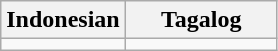<table class="wikitable">
<tr>
<th scope="col" style="width: 45%;">Indonesian</th>
<th scope="col" style="width: 55%;">Tagalog</th>
</tr>
<tr>
<td></td>
<td></td>
</tr>
</table>
